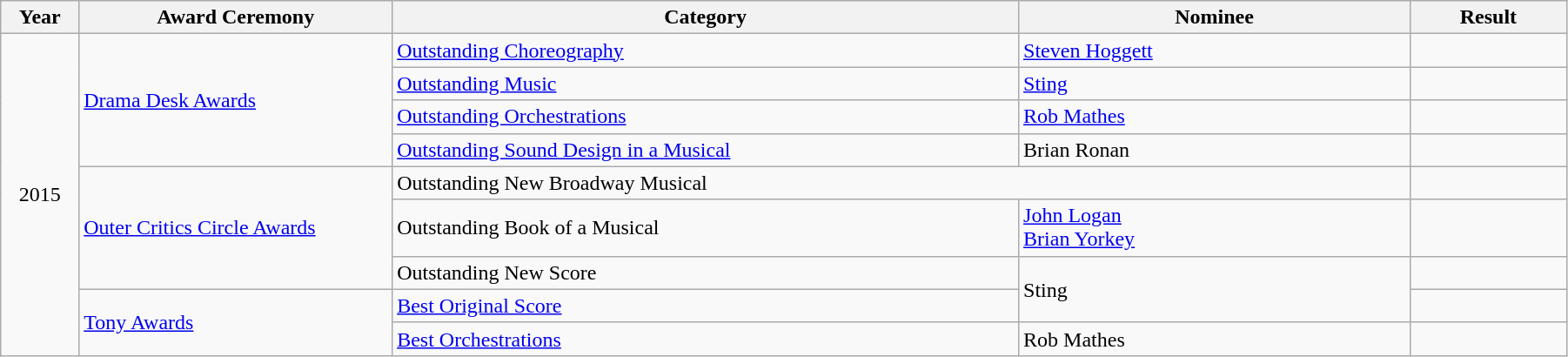<table class="wikitable" style="width:95%;">
<tr>
<th style="width:5%;">Year</th>
<th style="width:20%;">Award Ceremony</th>
<th style="width:40%;">Category</th>
<th style="width:25%;">Nominee</th>
<th style="width:10%;">Result</th>
</tr>
<tr>
<td rowspan="9" style="text-align:center;">2015</td>
<td rowspan="4"><a href='#'>Drama Desk Awards</a></td>
<td><a href='#'>Outstanding Choreography</a></td>
<td><a href='#'>Steven Hoggett</a></td>
<td></td>
</tr>
<tr>
<td><a href='#'>Outstanding Music</a></td>
<td><a href='#'>Sting</a></td>
<td></td>
</tr>
<tr>
<td><a href='#'>Outstanding Orchestrations</a></td>
<td><a href='#'>Rob Mathes</a></td>
<td></td>
</tr>
<tr>
<td><a href='#'>Outstanding Sound Design in a Musical</a></td>
<td>Brian Ronan</td>
<td></td>
</tr>
<tr>
<td rowspan="3"><a href='#'>Outer Critics Circle Awards</a></td>
<td colspan="2">Outstanding New Broadway Musical</td>
<td></td>
</tr>
<tr>
<td>Outstanding Book of a Musical</td>
<td><a href='#'>John Logan</a><br><a href='#'>Brian Yorkey</a></td>
<td></td>
</tr>
<tr>
<td>Outstanding New Score</td>
<td rowspan="2">Sting</td>
<td></td>
</tr>
<tr>
<td rowspan="2"><a href='#'>Tony Awards</a></td>
<td><a href='#'>Best Original Score</a></td>
<td></td>
</tr>
<tr>
<td><a href='#'>Best Orchestrations</a></td>
<td>Rob Mathes</td>
<td></td>
</tr>
</table>
